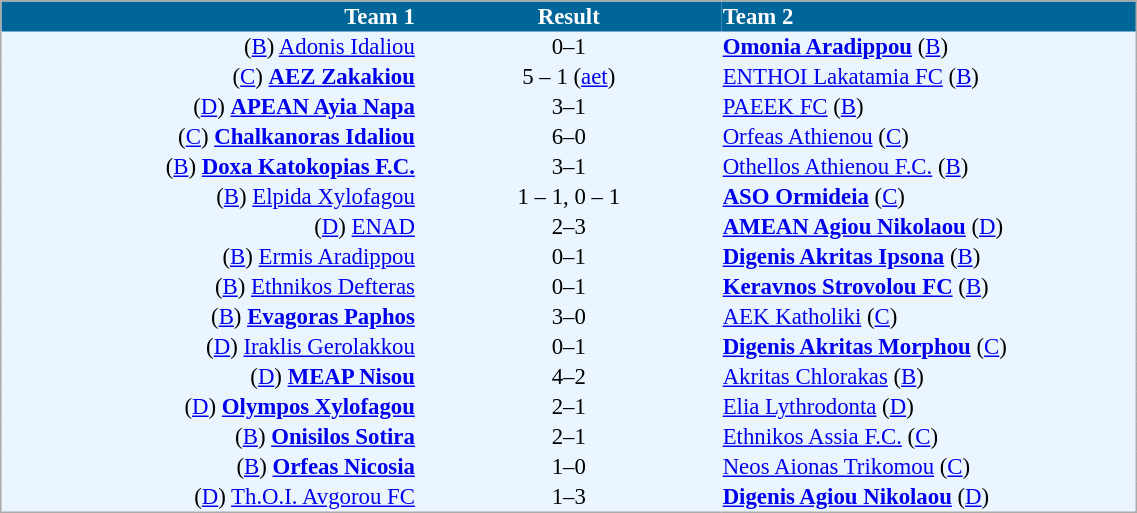<table cellspacing="0" style="background: #EBF5FF; border: 1px #aaa solid; border-collapse: collapse; font-size: 95%;" width=60%>
<tr bgcolor=#006699 style="color:white;">
<th width=30% align="right">Team 1</th>
<th width=22% align="center">Result</th>
<th width=30% align="left">Team 2</th>
</tr>
<tr>
<td align=right>(<a href='#'>B</a>) <a href='#'>Adonis Idaliou</a></td>
<td align=center>0–1</td>
<td align=left><strong><a href='#'>Omonia Aradippou</a></strong> (<a href='#'>B</a>)</td>
</tr>
<tr>
<td align=right>(<a href='#'>C</a>) <strong><a href='#'>AEZ Zakakiou</a></strong></td>
<td align=center>5 – 1 (<a href='#'>aet</a>)</td>
<td align=left><a href='#'>ENTHOI Lakatamia FC</a> (<a href='#'>B</a>)</td>
</tr>
<tr>
<td align=right>(<a href='#'>D</a>) <strong><a href='#'>APEAN Ayia Napa</a></strong></td>
<td align=center>3–1</td>
<td align=left><a href='#'>PAEEK FC</a> (<a href='#'>B</a>)</td>
</tr>
<tr>
<td align=right>(<a href='#'>C</a>) <strong><a href='#'>Chalkanoras Idaliou</a></strong></td>
<td align=center>6–0</td>
<td align=left><a href='#'>Orfeas Athienou</a> (<a href='#'>C</a>)</td>
</tr>
<tr>
<td align=right>(<a href='#'>B</a>) <strong><a href='#'>Doxa Katokopias F.C.</a></strong></td>
<td align=center>3–1</td>
<td align=left><a href='#'>Othellos Athienou F.C.</a> (<a href='#'>B</a>)</td>
</tr>
<tr>
<td align=right>(<a href='#'>B</a>) <a href='#'>Elpida Xylofagou</a></td>
<td align=center>1 – 1, 0 – 1</td>
<td align=left><strong><a href='#'>ASO Ormideia</a></strong> (<a href='#'>C</a>)</td>
</tr>
<tr>
<td align=right>(<a href='#'>D</a>) <a href='#'>ENAD</a></td>
<td align=center>2–3</td>
<td align=left><strong><a href='#'>AMEAN Agiou Nikolaou</a></strong> (<a href='#'>D</a>)</td>
</tr>
<tr>
<td align=right>(<a href='#'>B</a>) <a href='#'>Ermis Aradippou</a></td>
<td align=center>0–1</td>
<td align=left><strong><a href='#'>Digenis Akritas Ipsona</a></strong> (<a href='#'>B</a>)</td>
</tr>
<tr>
<td align=right>(<a href='#'>B</a>) <a href='#'>Ethnikos Defteras</a></td>
<td align=center>0–1</td>
<td align=left><strong><a href='#'>Keravnos Strovolou FC</a></strong> (<a href='#'>B</a>)</td>
</tr>
<tr>
<td align=right>(<a href='#'>B</a>) <strong><a href='#'>Evagoras Paphos</a></strong></td>
<td align=center>3–0</td>
<td align=left><a href='#'>AEK Katholiki</a> (<a href='#'>C</a>)</td>
</tr>
<tr>
<td align=right>(<a href='#'>D</a>) <a href='#'>Iraklis Gerolakkou</a></td>
<td align=center>0–1</td>
<td align=left><strong><a href='#'>Digenis Akritas Morphou</a></strong> (<a href='#'>C</a>)</td>
</tr>
<tr>
<td align=right>(<a href='#'>D</a>) <strong><a href='#'>MEAP Nisou</a></strong></td>
<td align=center>4–2</td>
<td align=left><a href='#'>Akritas Chlorakas</a> (<a href='#'>B</a>)</td>
</tr>
<tr>
<td align=right>(<a href='#'>D</a>) <strong><a href='#'>Olympos Xylofagou</a></strong></td>
<td align=center>2–1</td>
<td align=left><a href='#'>Elia Lythrodonta</a> (<a href='#'>D</a>)</td>
</tr>
<tr>
<td align=right>(<a href='#'>B</a>) <strong><a href='#'>Onisilos Sotira</a></strong></td>
<td align=center>2–1</td>
<td align=left><a href='#'>Ethnikos Assia F.C.</a> (<a href='#'>C</a>)</td>
</tr>
<tr>
<td align=right>(<a href='#'>B</a>) <strong><a href='#'>Orfeas Nicosia</a></strong></td>
<td align=center>1–0</td>
<td align=left><a href='#'>Neos Aionas Trikomou</a> (<a href='#'>C</a>)</td>
</tr>
<tr>
<td align=right>(<a href='#'>D</a>) <a href='#'>Th.O.I. Avgorou FC</a></td>
<td align=center>1–3</td>
<td align=left><strong><a href='#'>Digenis Agiou Nikolaou</a></strong> (<a href='#'>D</a>)</td>
</tr>
<tr>
</tr>
</table>
